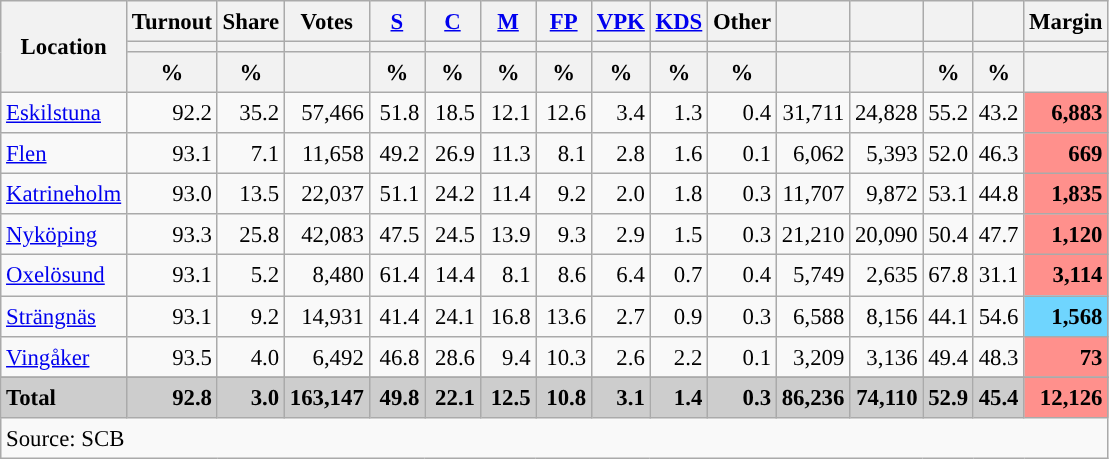<table class="wikitable sortable" style="text-align:right; font-size:95%; line-height:20px;">
<tr>
<th rowspan="3">Location</th>
<th>Turnout</th>
<th>Share</th>
<th>Votes</th>
<th width="30px" class="unsortable"><a href='#'>S</a></th>
<th width="30px" class="unsortable"><a href='#'>C</a></th>
<th width="30px" class="unsortable"><a href='#'>M</a></th>
<th width="30px" class="unsortable"><a href='#'>FP</a></th>
<th width="30px" class="unsortable"><a href='#'>VPK</a></th>
<th width="30px" class="unsortable"><a href='#'>KDS</a></th>
<th width="30px" class="unsortable">Other</th>
<th></th>
<th></th>
<th></th>
<th></th>
<th>Margin</th>
</tr>
<tr>
<th></th>
<th></th>
<th></th>
<th style="background:"></th>
<th style="background:"></th>
<th style="background:"></th>
<th style="background:"></th>
<th style="background:"></th>
<th style="background:"></th>
<th style="background:"></th>
<th style="background:"></th>
<th style="background:"></th>
<th style="background:"></th>
<th style="background:"></th>
<th></th>
</tr>
<tr>
<th data-sort-type="number">%</th>
<th data-sort-type="number">%</th>
<th></th>
<th data-sort-type="number">%</th>
<th data-sort-type="number">%</th>
<th data-sort-type="number">%</th>
<th data-sort-type="number">%</th>
<th data-sort-type="number">%</th>
<th data-sort-type="number">%</th>
<th data-sort-type="number">%</th>
<th data-sort-type="number"></th>
<th data-sort-type="number"></th>
<th data-sort-type="number">%</th>
<th data-sort-type="number">%</th>
<th data-sort-type="number"></th>
</tr>
<tr>
<td align=left><a href='#'>Eskilstuna</a></td>
<td>92.2</td>
<td>35.2</td>
<td>57,466</td>
<td>51.8</td>
<td>18.5</td>
<td>12.1</td>
<td>12.6</td>
<td>3.4</td>
<td>1.3</td>
<td>0.4</td>
<td>31,711</td>
<td>24,828</td>
<td>55.2</td>
<td>43.2</td>
<td bgcolor=#ff908c><strong>6,883</strong></td>
</tr>
<tr>
<td align=left><a href='#'>Flen</a></td>
<td>93.1</td>
<td>7.1</td>
<td>11,658</td>
<td>49.2</td>
<td>26.9</td>
<td>11.3</td>
<td>8.1</td>
<td>2.8</td>
<td>1.6</td>
<td>0.1</td>
<td>6,062</td>
<td>5,393</td>
<td>52.0</td>
<td>46.3</td>
<td bgcolor=#ff908c><strong>669</strong></td>
</tr>
<tr>
<td align=left><a href='#'>Katrineholm</a></td>
<td>93.0</td>
<td>13.5</td>
<td>22,037</td>
<td>51.1</td>
<td>24.2</td>
<td>11.4</td>
<td>9.2</td>
<td>2.0</td>
<td>1.8</td>
<td>0.3</td>
<td>11,707</td>
<td>9,872</td>
<td>53.1</td>
<td>44.8</td>
<td bgcolor=#ff908c><strong>1,835</strong></td>
</tr>
<tr>
<td align=left><a href='#'>Nyköping</a></td>
<td>93.3</td>
<td>25.8</td>
<td>42,083</td>
<td>47.5</td>
<td>24.5</td>
<td>13.9</td>
<td>9.3</td>
<td>2.9</td>
<td>1.5</td>
<td>0.3</td>
<td>21,210</td>
<td>20,090</td>
<td>50.4</td>
<td>47.7</td>
<td bgcolor=#ff908c><strong>1,120</strong></td>
</tr>
<tr>
<td align=left><a href='#'>Oxelösund</a></td>
<td>93.1</td>
<td>5.2</td>
<td>8,480</td>
<td>61.4</td>
<td>14.4</td>
<td>8.1</td>
<td>8.6</td>
<td>6.4</td>
<td>0.7</td>
<td>0.4</td>
<td>5,749</td>
<td>2,635</td>
<td>67.8</td>
<td>31.1</td>
<td bgcolor=#ff908c><strong>3,114</strong></td>
</tr>
<tr>
<td align=left><a href='#'>Strängnäs</a></td>
<td>93.1</td>
<td>9.2</td>
<td>14,931</td>
<td>41.4</td>
<td>24.1</td>
<td>16.8</td>
<td>13.6</td>
<td>2.7</td>
<td>0.9</td>
<td>0.3</td>
<td>6,588</td>
<td>8,156</td>
<td>44.1</td>
<td>54.6</td>
<td bgcolor=#6fd5fe><strong>1,568</strong></td>
</tr>
<tr>
<td align=left><a href='#'>Vingåker</a></td>
<td>93.5</td>
<td>4.0</td>
<td>6,492</td>
<td>46.8</td>
<td>28.6</td>
<td>9.4</td>
<td>10.3</td>
<td>2.6</td>
<td>2.2</td>
<td>0.1</td>
<td>3,209</td>
<td>3,136</td>
<td>49.4</td>
<td>48.3</td>
<td bgcolor=#ff908c><strong>73</strong></td>
</tr>
<tr>
</tr>
<tr style="background:#CDCDCD;">
<td align=left><strong>Total</strong></td>
<td><strong>92.8</strong></td>
<td><strong>3.0</strong></td>
<td><strong>163,147</strong></td>
<td><strong>49.8</strong></td>
<td><strong>22.1</strong></td>
<td><strong>12.5</strong></td>
<td><strong>10.8</strong></td>
<td><strong>3.1</strong></td>
<td><strong>1.4</strong></td>
<td><strong>0.3</strong></td>
<td><strong>86,236</strong></td>
<td><strong>74,110</strong></td>
<td><strong>52.9</strong></td>
<td><strong>45.4</strong></td>
<td bgcolor=#ff908c><strong>12,126</strong></td>
</tr>
<tr>
<td align=left colspan=16>Source: SCB </td>
</tr>
</table>
